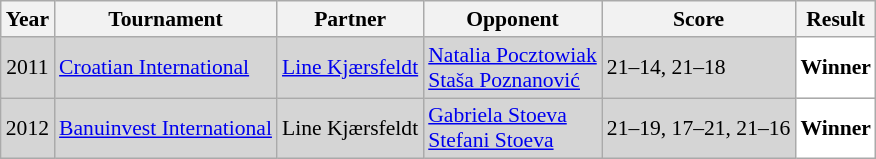<table class="sortable wikitable" style="font-size: 90%;">
<tr>
<th>Year</th>
<th>Tournament</th>
<th>Partner</th>
<th>Opponent</th>
<th>Score</th>
<th>Result</th>
</tr>
<tr style="background:#D5D5D5">
<td align="center">2011</td>
<td align="left"><a href='#'>Croatian International</a></td>
<td align="left"> <a href='#'>Line Kjærsfeldt</a></td>
<td align="left"> <a href='#'>Natalia Pocztowiak</a><br> <a href='#'>Staša Poznanović</a></td>
<td align="left">21–14, 21–18</td>
<td style="text-align:left; background:white"> <strong>Winner</strong></td>
</tr>
<tr style="background:#D5D5D5">
<td align="center">2012</td>
<td align="left"><a href='#'>Banuinvest International</a></td>
<td align="left"> Line Kjærsfeldt</td>
<td align="left"> <a href='#'>Gabriela Stoeva</a><br> <a href='#'>Stefani Stoeva</a></td>
<td align="left">21–19, 17–21, 21–16</td>
<td style="text-align:left; background:white"> <strong>Winner</strong></td>
</tr>
</table>
